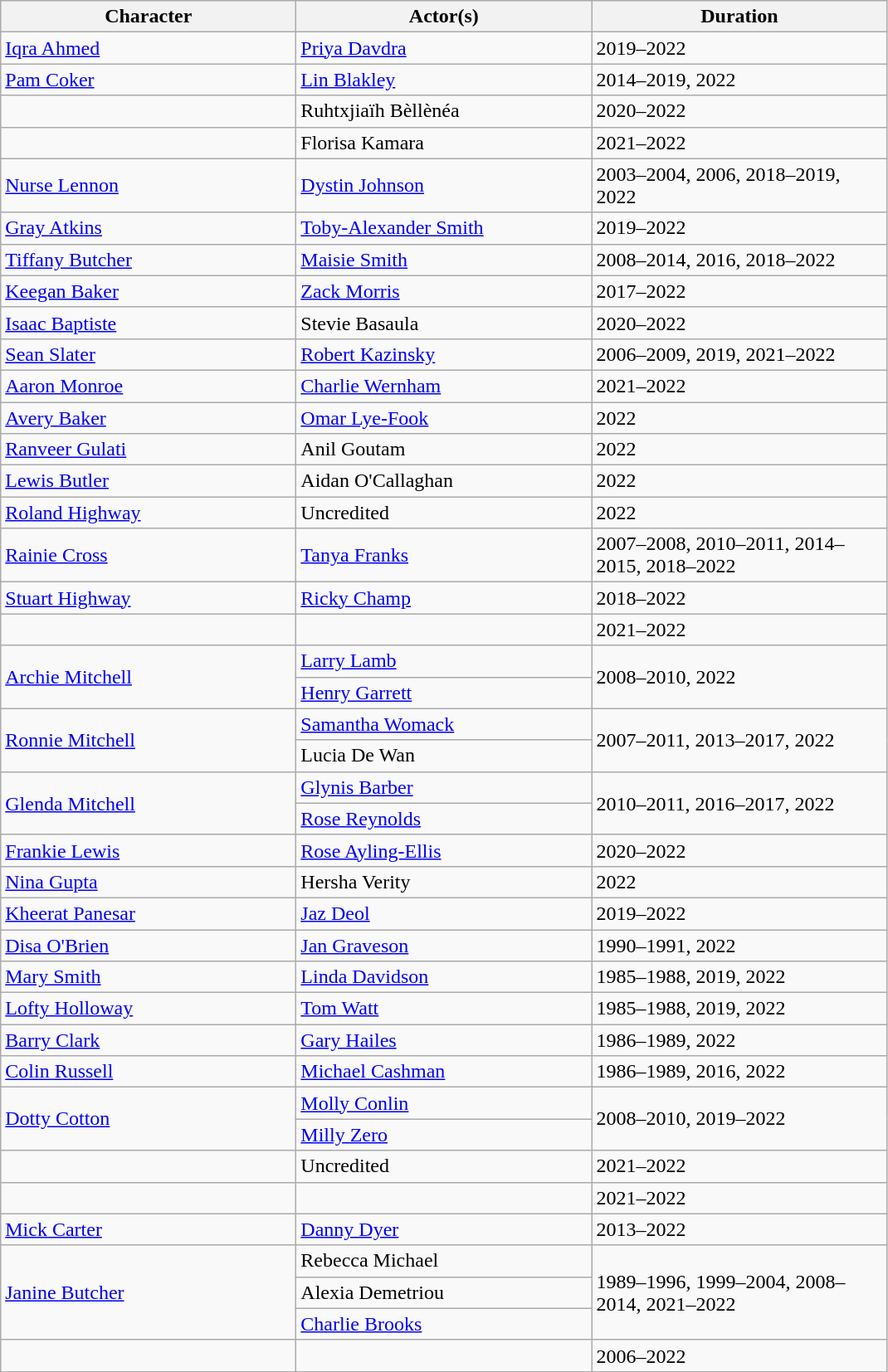<table class="wikitable">
<tr>
<th scope="col" width="230">Character</th>
<th scope="col" width="230">Actor(s)</th>
<th scope="col" Width="230">Duration</th>
</tr>
<tr>
<td><a href='#'>Iqra Ahmed</a></td>
<td><a href='#'>Priya Davdra</a></td>
<td>2019–2022</td>
</tr>
<tr>
<td><a href='#'>Pam Coker</a></td>
<td><a href='#'>Lin Blakley</a></td>
<td>2014–2019, 2022</td>
</tr>
<tr>
<td></td>
<td>Ruhtxjiaïh Bèllènéa</td>
<td>2020–2022</td>
</tr>
<tr>
<td></td>
<td>Florisa Kamara</td>
<td>2021–2022</td>
</tr>
<tr>
<td><a href='#'>Nurse Lennon</a></td>
<td><a href='#'>Dystin Johnson</a></td>
<td>2003–2004, 2006, 2018–2019, 2022</td>
</tr>
<tr>
<td><a href='#'>Gray Atkins</a></td>
<td><a href='#'>Toby-Alexander Smith</a></td>
<td>2019–2022</td>
</tr>
<tr>
<td><a href='#'>Tiffany Butcher</a></td>
<td><a href='#'>Maisie Smith</a></td>
<td>2008–2014, 2016, 2018–2022</td>
</tr>
<tr>
<td><a href='#'>Keegan Baker</a></td>
<td><a href='#'>Zack Morris</a></td>
<td>2017–2022</td>
</tr>
<tr>
<td><a href='#'>Isaac Baptiste</a></td>
<td>Stevie Basaula</td>
<td>2020–2022</td>
</tr>
<tr>
<td><a href='#'>Sean Slater</a></td>
<td><a href='#'>Robert Kazinsky</a></td>
<td>2006–2009, 2019, 2021–2022</td>
</tr>
<tr>
<td><a href='#'>Aaron Monroe</a></td>
<td><a href='#'>Charlie Wernham</a></td>
<td>2021–2022</td>
</tr>
<tr>
<td><a href='#'>Avery Baker</a></td>
<td><a href='#'>Omar Lye-Fook</a></td>
<td>2022</td>
</tr>
<tr>
<td><a href='#'>Ranveer Gulati</a></td>
<td>Anil Goutam</td>
<td>2022</td>
</tr>
<tr>
<td><a href='#'>Lewis Butler</a></td>
<td>Aidan O'Callaghan</td>
<td>2022</td>
</tr>
<tr>
<td><a href='#'>Roland Highway</a></td>
<td>Uncredited</td>
<td>2022</td>
</tr>
<tr>
<td><a href='#'>Rainie Cross</a></td>
<td><a href='#'>Tanya Franks</a></td>
<td>2007–2008, 2010–2011, 2014–2015, 2018–2022</td>
</tr>
<tr>
<td><a href='#'>Stuart Highway</a></td>
<td><a href='#'>Ricky Champ</a></td>
<td>2018–2022</td>
</tr>
<tr>
<td></td>
<td></td>
<td>2021–2022</td>
</tr>
<tr>
<td rowspan="2"><a href='#'>Archie Mitchell</a></td>
<td><a href='#'>Larry Lamb</a></td>
<td rowspan="2">2008–2010, 2022</td>
</tr>
<tr>
<td><a href='#'>Henry Garrett</a></td>
</tr>
<tr>
<td rowspan="2"><a href='#'>Ronnie Mitchell</a></td>
<td><a href='#'>Samantha Womack</a></td>
<td rowspan="2">2007–2011, 2013–2017, 2022</td>
</tr>
<tr>
<td>Lucia De Wan</td>
</tr>
<tr>
<td rowspan="2"><a href='#'>Glenda Mitchell</a></td>
<td><a href='#'>Glynis Barber</a></td>
<td rowspan="2">2010–2011, 2016–2017, 2022</td>
</tr>
<tr>
<td><a href='#'>Rose Reynolds</a></td>
</tr>
<tr>
<td><a href='#'>Frankie Lewis</a></td>
<td><a href='#'>Rose Ayling-Ellis</a></td>
<td>2020–2022</td>
</tr>
<tr>
<td><a href='#'>Nina Gupta</a></td>
<td>Hersha Verity</td>
<td>2022</td>
</tr>
<tr>
<td><a href='#'>Kheerat Panesar</a></td>
<td><a href='#'>Jaz Deol</a></td>
<td>2019–2022</td>
</tr>
<tr>
<td><a href='#'>Disa O'Brien</a></td>
<td><a href='#'>Jan Graveson</a></td>
<td>1990–1991, 2022</td>
</tr>
<tr>
<td><a href='#'>Mary Smith</a></td>
<td><a href='#'>Linda Davidson</a></td>
<td>1985–1988, 2019, 2022</td>
</tr>
<tr>
<td><a href='#'>Lofty Holloway</a></td>
<td><a href='#'>Tom Watt</a></td>
<td>1985–1988, 2019, 2022</td>
</tr>
<tr>
<td><a href='#'>Barry Clark</a></td>
<td><a href='#'>Gary Hailes</a></td>
<td>1986–1989, 2022</td>
</tr>
<tr>
<td><a href='#'>Colin Russell</a></td>
<td><a href='#'>Michael Cashman</a></td>
<td>1986–1989, 2016, 2022</td>
</tr>
<tr>
<td rowspan="2"><a href='#'>Dotty Cotton</a></td>
<td><a href='#'>Molly Conlin</a></td>
<td rowspan="2">2008–2010, 2019–2022</td>
</tr>
<tr>
<td><a href='#'>Milly Zero</a></td>
</tr>
<tr>
<td></td>
<td>Uncredited</td>
<td>2021–2022</td>
</tr>
<tr>
<td></td>
<td></td>
<td>2021–2022</td>
</tr>
<tr>
<td><a href='#'>Mick Carter</a></td>
<td><a href='#'>Danny Dyer</a></td>
<td>2013–2022</td>
</tr>
<tr>
<td rowspan="3"><a href='#'>Janine Butcher</a></td>
<td>Rebecca Michael</td>
<td rowspan="3">1989–1996, 1999–2004, 2008–2014, 2021–2022</td>
</tr>
<tr>
<td>Alexia Demetriou</td>
</tr>
<tr>
<td><a href='#'>Charlie Brooks</a></td>
</tr>
<tr>
<td></td>
<td></td>
<td>2006–2022</td>
</tr>
</table>
